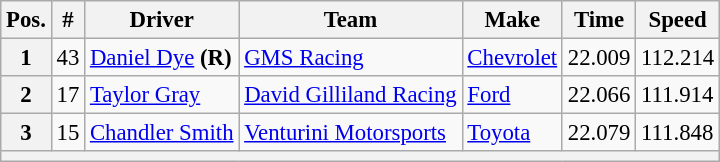<table class="wikitable" style="font-size:95%">
<tr>
<th>Pos.</th>
<th>#</th>
<th>Driver</th>
<th>Team</th>
<th>Make</th>
<th>Time</th>
<th>Speed</th>
</tr>
<tr>
<th>1</th>
<td>43</td>
<td><a href='#'>Daniel Dye</a> <strong>(R)</strong></td>
<td><a href='#'>GMS Racing</a></td>
<td><a href='#'>Chevrolet</a></td>
<td>22.009</td>
<td>112.214</td>
</tr>
<tr>
<th>2</th>
<td>17</td>
<td><a href='#'>Taylor Gray</a></td>
<td><a href='#'>David Gilliland Racing</a></td>
<td><a href='#'>Ford</a></td>
<td>22.066</td>
<td>111.914</td>
</tr>
<tr>
<th>3</th>
<td>15</td>
<td><a href='#'>Chandler Smith</a></td>
<td><a href='#'>Venturini Motorsports</a></td>
<td><a href='#'>Toyota</a></td>
<td>22.079</td>
<td>111.848</td>
</tr>
<tr>
<th colspan="7"></th>
</tr>
</table>
